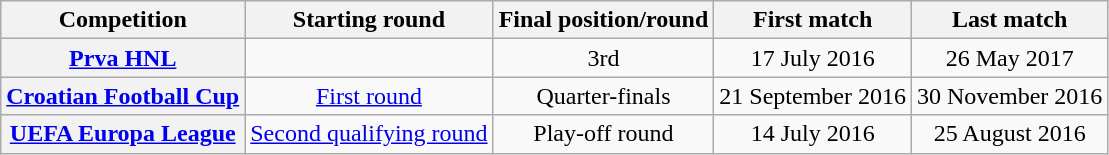<table class="wikitable plainrowheaders" style="text-align:center;">
<tr>
<th scope=col>Competition</th>
<th scope=col>Starting round</th>
<th scope=col>Final position/round</th>
<th scope=col>First match</th>
<th scope=col>Last match</th>
</tr>
<tr>
<th scope=row align=left><a href='#'>Prva HNL</a></th>
<td></td>
<td>3rd</td>
<td>17 July 2016</td>
<td>26 May 2017</td>
</tr>
<tr>
<th scope=row align=left><a href='#'>Croatian Football Cup</a></th>
<td><a href='#'>First round</a></td>
<td>Quarter-finals</td>
<td>21 September 2016</td>
<td>30 November 2016</td>
</tr>
<tr>
<th scope=row align=left><a href='#'>UEFA Europa League</a></th>
<td><a href='#'>Second qualifying round</a></td>
<td>Play-off round</td>
<td>14 July 2016</td>
<td>25 August 2016</td>
</tr>
</table>
